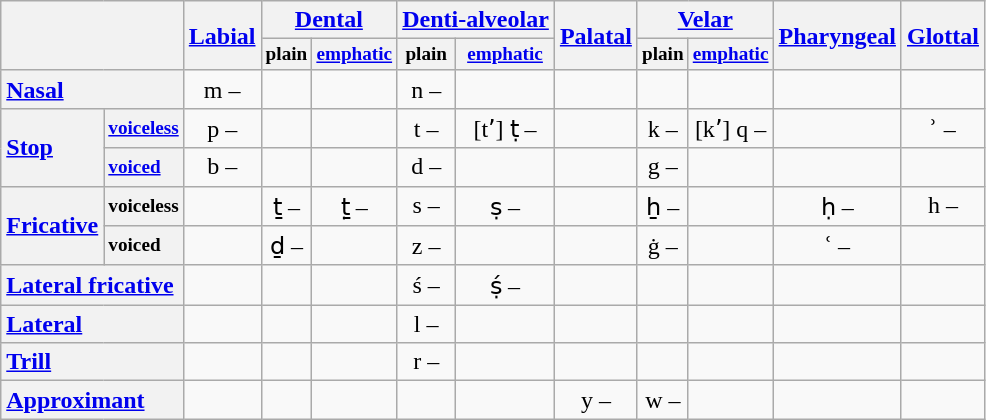<table class="wikitable" style="text-align: center;">
<tr>
<th colspan="2" rowspan="2"></th>
<th rowspan="2"><a href='#'>Labial</a></th>
<th colspan="2"><a href='#'>Dental</a></th>
<th colspan="2"><a href='#'>Denti-alveolar</a></th>
<th rowspan="2"><a href='#'>Palatal</a></th>
<th colspan="2"><a href='#'>Velar</a></th>
<th rowspan="2"><a href='#'>Pharyngeal</a></th>
<th rowspan="2"><a href='#'>Glottal</a></th>
</tr>
<tr>
<th style="font-size: 80%;">plain</th>
<th style="font-size: 80%;"><a href='#'>emphatic</a></th>
<th style="font-size: 80%;">plain</th>
<th style="font-size: 80%;"><a href='#'>emphatic</a></th>
<th style="font-size: 80%;">plain</th>
<th style="font-size: 80%;"><a href='#'>emphatic</a></th>
</tr>
<tr>
<th colspan="2" style="text-align: left;"><a href='#'>Nasal</a></th>
<td> m – </td>
<td></td>
<td></td>
<td> n – </td>
<td></td>
<td></td>
<td></td>
<td></td>
<td></td>
<td></td>
</tr>
<tr>
<th rowspan="2" style="text-align: left;"><a href='#'>Stop</a></th>
<th style="text-align: left; font-size: 80%;"><a href='#'>voiceless</a></th>
<td> p – </td>
<td></td>
<td></td>
<td> t – </td>
<td>[tʼ] ṭ – </td>
<td></td>
<td> k – </td>
<td>[kʼ] q – </td>
<td></td>
<td> ʾ – </td>
</tr>
<tr>
<th style="text-align: left; font-size: 80%;"><a href='#'>voiced</a></th>
<td> b – </td>
<td></td>
<td></td>
<td> d – </td>
<td></td>
<td></td>
<td> g – </td>
<td></td>
<td></td>
<td></td>
</tr>
<tr>
<th rowspan="2" style="text-align: left;"><a href='#'>Fricative</a></th>
<th style="text-align: left; font-size: 80%;">voiceless</th>
<td></td>
<td> ṯ – </td>
<td> ṯ̣ – </td>
<td> s – </td>
<td> ṣ – </td>
<td></td>
<td> ẖ – </td>
<td></td>
<td> ḥ – </td>
<td> h – </td>
</tr>
<tr>
<th style="text-align: left; font-size: 80%;">voiced</th>
<td></td>
<td> ḏ – </td>
<td></td>
<td> z – </td>
<td></td>
<td></td>
<td> ġ  – </td>
<td></td>
<td> ʿ – </td>
<td></td>
</tr>
<tr>
<th colspan="2" style="text-align: left;"><a href='#'>Lateral fricative</a></th>
<td></td>
<td></td>
<td></td>
<td> ś – </td>
<td> ṣ́ – </td>
<td></td>
<td></td>
<td></td>
<td></td>
<td></td>
</tr>
<tr>
<th colspan="2" style="text-align: left;"><a href='#'>Lateral</a></th>
<td></td>
<td></td>
<td></td>
<td> l – </td>
<td></td>
<td></td>
<td></td>
<td></td>
<td></td>
<td></td>
</tr>
<tr>
<th colspan="2" style="text-align: left;"><a href='#'>Trill</a></th>
<td></td>
<td></td>
<td></td>
<td> r – </td>
<td></td>
<td></td>
<td></td>
<td></td>
<td></td>
<td></td>
</tr>
<tr>
<th colspan="2" style="text-align: left;"><a href='#'>Approximant</a></th>
<td></td>
<td></td>
<td></td>
<td></td>
<td></td>
<td> y – </td>
<td> w – </td>
<td></td>
<td></td>
<td></td>
</tr>
</table>
